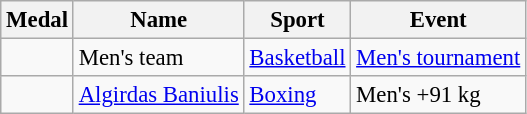<table class="wikitable sortable" style="font-size: 95%;">
<tr>
<th>Medal</th>
<th>Name</th>
<th>Sport</th>
<th>Event</th>
</tr>
<tr>
<td></td>
<td>Men's team</td>
<td><a href='#'>Basketball</a></td>
<td><a href='#'>Men's tournament</a></td>
</tr>
<tr>
<td></td>
<td><a href='#'>Algirdas Baniulis</a></td>
<td><a href='#'>Boxing</a></td>
<td>Men's +91 kg</td>
</tr>
</table>
